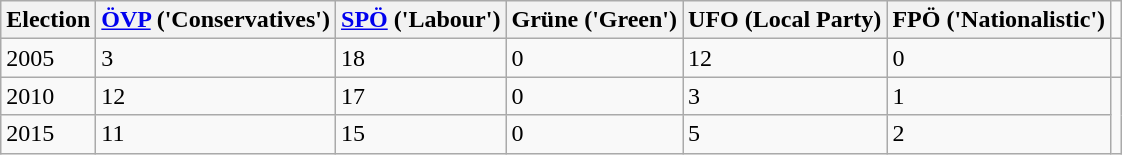<table class="wikitable">
<tr>
<th>Election</th>
<th><a href='#'>ÖVP</a> ('Conservatives')</th>
<th><a href='#'>SPÖ</a> ('Labour')</th>
<th>Grüne ('Green')</th>
<th>UFO (Local Party)</th>
<th>FPÖ ('Nationalistic')</th>
</tr>
<tr>
<td>2005</td>
<td>3</td>
<td>18</td>
<td>0</td>
<td>12</td>
<td>0</td>
<td></td>
</tr>
<tr>
<td>2010</td>
<td>12</td>
<td>17</td>
<td>0</td>
<td>3</td>
<td>1</td>
</tr>
<tr>
<td>2015</td>
<td>11</td>
<td>15</td>
<td>0</td>
<td>5</td>
<td>2</td>
</tr>
</table>
